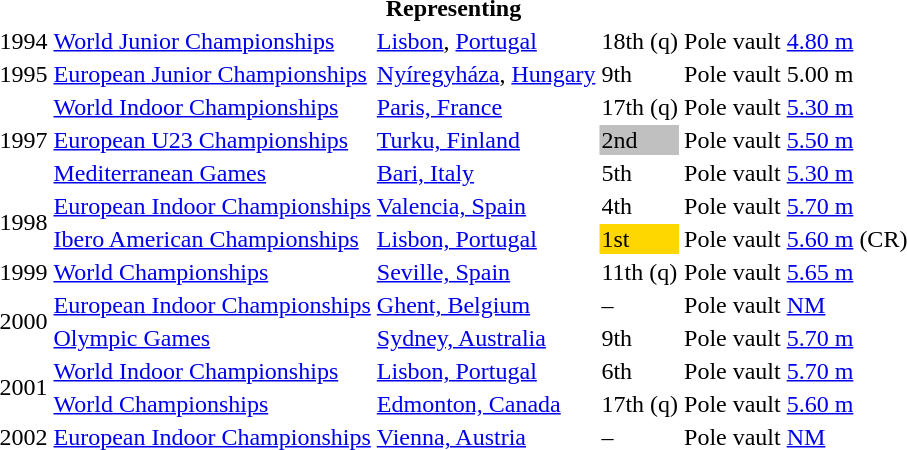<table>
<tr>
<th colspan="6">Representing </th>
</tr>
<tr>
<td>1994</td>
<td><a href='#'>World Junior Championships</a></td>
<td><a href='#'>Lisbon</a>, <a href='#'>Portugal</a></td>
<td>18th (q)</td>
<td>Pole vault</td>
<td><a href='#'>4.80 m</a></td>
</tr>
<tr>
<td>1995</td>
<td><a href='#'>European Junior Championships</a></td>
<td><a href='#'>Nyíregyháza</a>, <a href='#'>Hungary</a></td>
<td>9th</td>
<td>Pole vault</td>
<td>5.00 m</td>
</tr>
<tr>
<td rowspan=3>1997</td>
<td><a href='#'>World Indoor Championships</a></td>
<td><a href='#'>Paris, France</a></td>
<td>17th (q)</td>
<td>Pole vault</td>
<td><a href='#'>5.30 m</a></td>
</tr>
<tr>
<td><a href='#'>European U23 Championships</a></td>
<td><a href='#'>Turku, Finland</a></td>
<td bgcolor="silver">2nd</td>
<td>Pole vault</td>
<td><a href='#'>5.50 m</a></td>
</tr>
<tr>
<td><a href='#'>Mediterranean Games</a></td>
<td><a href='#'>Bari, Italy</a></td>
<td>5th</td>
<td>Pole vault</td>
<td><a href='#'>5.30 m</a></td>
</tr>
<tr>
<td rowspan=2>1998</td>
<td><a href='#'>European Indoor Championships</a></td>
<td><a href='#'>Valencia, Spain</a></td>
<td>4th</td>
<td>Pole vault</td>
<td><a href='#'>5.70 m</a></td>
</tr>
<tr>
<td><a href='#'>Ibero American Championships</a></td>
<td><a href='#'>Lisbon, Portugal</a></td>
<td bgcolor="gold">1st</td>
<td>Pole vault</td>
<td><a href='#'>5.60 m</a> (CR)</td>
</tr>
<tr>
<td>1999</td>
<td><a href='#'>World Championships</a></td>
<td><a href='#'>Seville, Spain</a></td>
<td>11th (q)</td>
<td>Pole vault</td>
<td><a href='#'>5.65 m</a></td>
</tr>
<tr>
<td rowspan=2>2000</td>
<td><a href='#'>European Indoor Championships</a></td>
<td><a href='#'>Ghent, Belgium</a></td>
<td>–</td>
<td>Pole vault</td>
<td><a href='#'>NM</a></td>
</tr>
<tr>
<td><a href='#'>Olympic Games</a></td>
<td><a href='#'>Sydney, Australia</a></td>
<td>9th</td>
<td>Pole vault</td>
<td><a href='#'>5.70 m</a></td>
</tr>
<tr>
<td rowspan=2>2001</td>
<td><a href='#'>World Indoor Championships</a></td>
<td><a href='#'>Lisbon, Portugal</a></td>
<td>6th</td>
<td>Pole vault</td>
<td><a href='#'>5.70 m</a></td>
</tr>
<tr>
<td><a href='#'>World Championships</a></td>
<td><a href='#'>Edmonton, Canada</a></td>
<td>17th (q)</td>
<td>Pole vault</td>
<td><a href='#'>5.60 m</a></td>
</tr>
<tr>
<td>2002</td>
<td><a href='#'>European Indoor Championships</a></td>
<td><a href='#'>Vienna, Austria</a></td>
<td>–</td>
<td>Pole vault</td>
<td><a href='#'>NM</a></td>
</tr>
</table>
